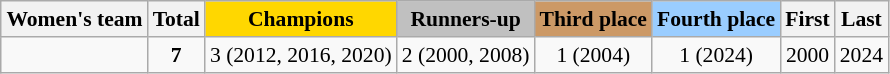<table class="wikitable" style="text-align: center; font-size: 90%; margin-left: 1em;">
<tr>
<th>Women's team</th>
<th>Total</th>
<th style="background-color: gold;">Champions</th>
<th style="background-color: silver;">Runners-up</th>
<th style="background-color: #cc9966;">Third place</th>
<th style="background-color: #9acdff;">Fourth place</th>
<th>First</th>
<th>Last</th>
</tr>
<tr>
<td style="text-align: left;"></td>
<td><strong>7</strong></td>
<td>3 (2012, 2016, 2020)</td>
<td>2 (2000, 2008)</td>
<td>1 (2004)</td>
<td>1 (2024)</td>
<td>2000</td>
<td>2024</td>
</tr>
</table>
